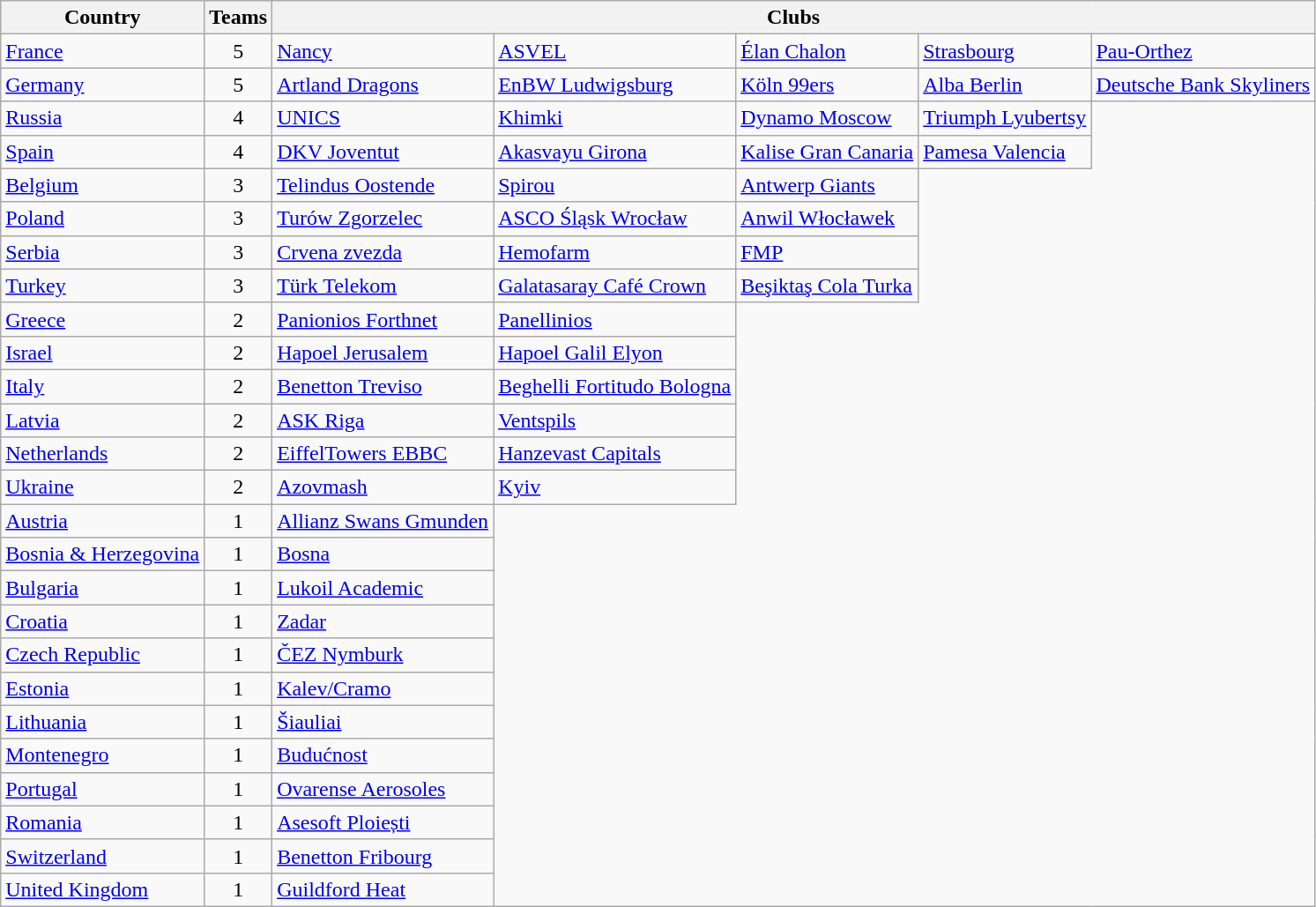<table class="wikitable" style="margin-left:0.5em;">
<tr>
<th>Country</th>
<th>Teams</th>
<th colspan=5>Clubs </th>
</tr>
<tr>
<td> <a href='#'>France</a></td>
<td align=center>5</td>
<td><a href='#'>Nancy</a> </td>
<td><a href='#'>ASVEL</a> </td>
<td><a href='#'>Élan Chalon</a> </td>
<td><a href='#'>Strasbourg</a> </td>
<td><a href='#'>Pau-Orthez</a> </td>
</tr>
<tr>
<td> <a href='#'>Germany</a></td>
<td align=center>5</td>
<td><a href='#'>Artland Dragons</a> </td>
<td><a href='#'>EnBW Ludwigsburg</a> </td>
<td><a href='#'>Köln 99ers</a> </td>
<td><a href='#'>Alba Berlin</a> </td>
<td><a href='#'>Deutsche Bank Skyliners</a> </td>
</tr>
<tr>
<td> <a href='#'>Russia</a></td>
<td align=center>4</td>
<td><a href='#'>UNICS</a> </td>
<td><a href='#'>Khimki</a> </td>
<td><a href='#'>Dynamo Moscow</a> </td>
<td><a href='#'>Triumph Lyubertsy</a> </td>
</tr>
<tr>
<td> <a href='#'>Spain</a></td>
<td align=center>4</td>
<td><a href='#'>DKV Joventut</a> </td>
<td><a href='#'>Akasvayu Girona</a> </td>
<td><a href='#'>Kalise Gran Canaria</a> </td>
<td><a href='#'>Pamesa Valencia</a> </td>
</tr>
<tr>
<td> <a href='#'>Belgium</a></td>
<td align=center>3</td>
<td><a href='#'>Telindus Oostende</a> </td>
<td><a href='#'>Spirou</a> </td>
<td><a href='#'>Antwerp Giants</a> </td>
</tr>
<tr>
<td> <a href='#'>Poland</a></td>
<td align=center>3</td>
<td><a href='#'>Turów Zgorzelec</a> </td>
<td><a href='#'>ASCO Śląsk Wrocław</a> </td>
<td><a href='#'>Anwil Włocławek</a> </td>
</tr>
<tr>
<td> <a href='#'>Serbia</a></td>
<td align=center>3</td>
<td><a href='#'>Crvena zvezda</a> </td>
<td><a href='#'>Hemofarm</a> </td>
<td><a href='#'>FMP</a> </td>
</tr>
<tr>
<td> <a href='#'>Turkey</a></td>
<td align=center>3</td>
<td><a href='#'>Türk Telekom</a> </td>
<td><a href='#'>Galatasaray Café Crown</a> </td>
<td><a href='#'>Beşiktaş Cola Turka</a> </td>
</tr>
<tr>
<td> <a href='#'>Greece</a></td>
<td align=center>2</td>
<td><a href='#'>Panionios Forthnet</a> </td>
<td><a href='#'>Panellinios</a> </td>
</tr>
<tr>
<td> <a href='#'>Israel</a></td>
<td align=center>2</td>
<td><a href='#'>Hapoel Jerusalem</a> </td>
<td><a href='#'>Hapoel Galil Elyon</a> </td>
</tr>
<tr>
<td> <a href='#'>Italy</a></td>
<td align=center>2</td>
<td><a href='#'>Benetton Treviso</a> </td>
<td><a href='#'>Beghelli Fortitudo Bologna</a> </td>
</tr>
<tr>
<td> <a href='#'>Latvia</a></td>
<td align=center>2</td>
<td><a href='#'>ASK Riga</a> </td>
<td><a href='#'>Ventspils</a> </td>
</tr>
<tr>
<td> <a href='#'>Netherlands</a></td>
<td align=center>2</td>
<td><a href='#'>EiffelTowers EBBC</a> </td>
<td><a href='#'>Hanzevast Capitals</a> </td>
</tr>
<tr>
<td> <a href='#'>Ukraine</a></td>
<td align=center>2</td>
<td><a href='#'>Azovmash</a> </td>
<td><a href='#'>Kyiv</a> </td>
</tr>
<tr>
<td> <a href='#'>Austria</a></td>
<td align=center>1</td>
<td><a href='#'>Allianz Swans Gmunden</a> </td>
</tr>
<tr>
<td> <a href='#'>Bosnia & Herzegovina</a></td>
<td align=center>1</td>
<td><a href='#'>Bosna</a> </td>
</tr>
<tr>
<td> <a href='#'>Bulgaria</a></td>
<td align=center>1</td>
<td><a href='#'>Lukoil Academic</a> </td>
</tr>
<tr>
<td> <a href='#'>Croatia</a></td>
<td align=center>1</td>
<td><a href='#'>Zadar</a> </td>
</tr>
<tr>
<td> <a href='#'>Czech Republic</a></td>
<td align=center>1</td>
<td><a href='#'>ČEZ Nymburk</a> </td>
</tr>
<tr>
<td> <a href='#'>Estonia</a></td>
<td align=center>1</td>
<td><a href='#'>Kalev/Cramo</a> </td>
</tr>
<tr>
<td> <a href='#'>Lithuania</a></td>
<td align=center>1</td>
<td><a href='#'>Šiauliai</a> </td>
</tr>
<tr>
<td> <a href='#'>Montenegro</a></td>
<td align=center>1</td>
<td><a href='#'>Budućnost</a> </td>
</tr>
<tr>
<td> <a href='#'>Portugal</a></td>
<td align=center>1</td>
<td><a href='#'>Ovarense Aerosoles</a> </td>
</tr>
<tr>
<td> <a href='#'>Romania</a></td>
<td align=center>1</td>
<td><a href='#'>Asesoft Ploiești</a> </td>
</tr>
<tr>
<td> <a href='#'>Switzerland</a></td>
<td align=center>1</td>
<td><a href='#'>Benetton Fribourg</a> </td>
</tr>
<tr>
<td> <a href='#'>United Kingdom</a></td>
<td align=center>1</td>
<td><a href='#'>Guildford Heat</a> </td>
</tr>
</table>
